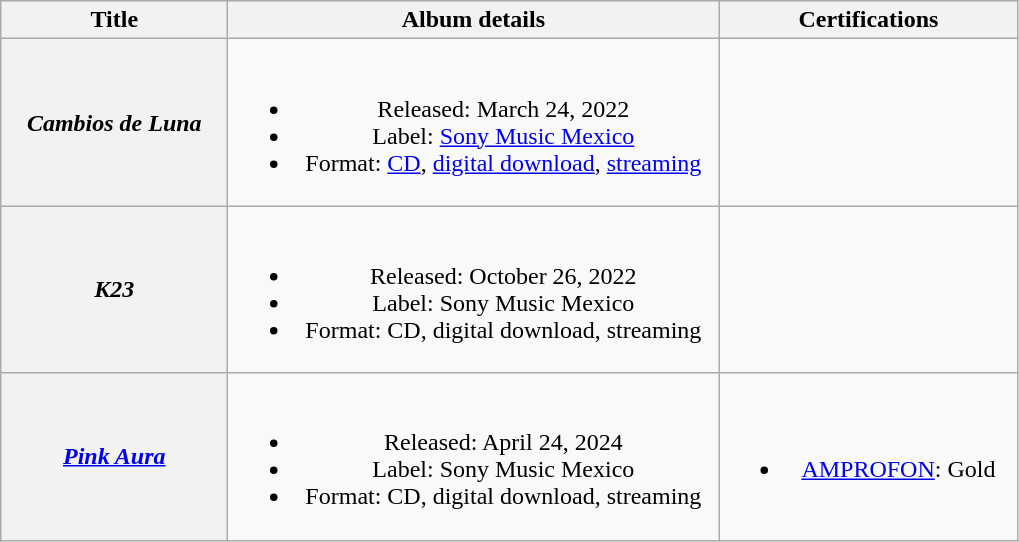<table class="wikitable plainrowheaders" style="text-align:center;">
<tr>
<th scope="col" style="width:9em;">Title</th>
<th scope="col" style="width:20em;">Album details</th>
<th scope="col" style="width:12em;">Certifications</th>
</tr>
<tr>
<th scope="row"><em>Cambios de Luna</em></th>
<td><br><ul><li>Released: March 24, 2022</li><li>Label: <a href='#'>Sony Music Mexico</a></li><li>Format: <a href='#'>CD</a>, <a href='#'>digital download</a>, <a href='#'>streaming</a></li></ul></td>
<td></td>
</tr>
<tr>
<th scope="row"><em>K23</em></th>
<td><br><ul><li>Released: October 26, 2022</li><li>Label: Sony Music Mexico</li><li>Format: CD, digital download, streaming</li></ul></td>
<td></td>
</tr>
<tr>
<th scope="row"><em><a href='#'>Pink Aura</a></em></th>
<td><br><ul><li>Released: April 24, 2024</li><li>Label: Sony Music Mexico</li><li>Format: CD, digital download, streaming</li></ul></td>
<td><br><ul><li><a href='#'>AMPROFON</a>: Gold</li></ul></td>
</tr>
</table>
